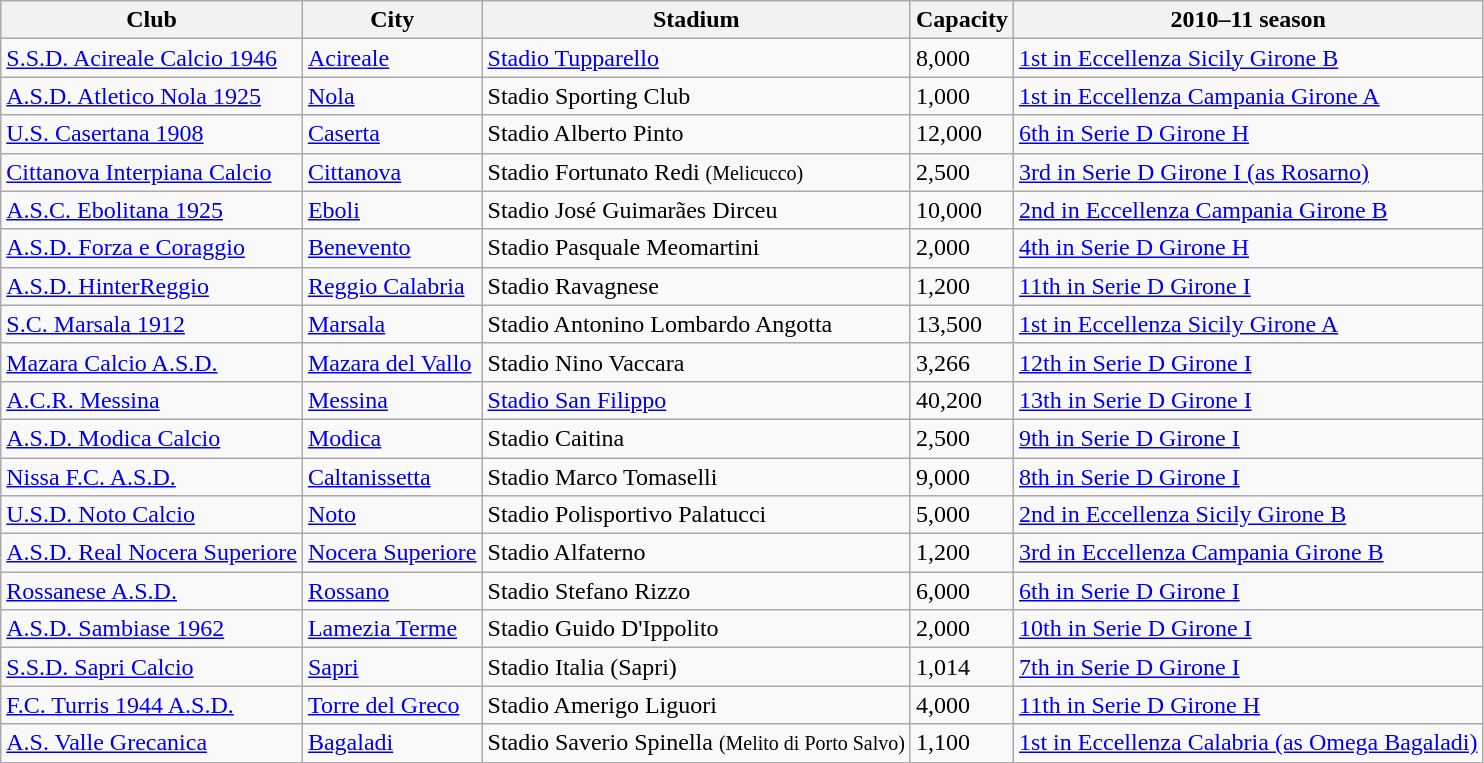<table class="wikitable sortable">
<tr>
<th>Club</th>
<th>City</th>
<th>Stadium</th>
<th>Capacity</th>
<th>2010–11 season</th>
</tr>
<tr>
<td><a href='#'>S.S.D. Acireale Calcio 1946</a></td>
<td><a href='#'>Acireale</a></td>
<td><a href='#'>Stadio Tupparello</a></td>
<td>8,000</td>
<td><a href='#'>1st in Eccellenza Sicily Girone B</a></td>
</tr>
<tr>
<td><a href='#'>A.S.D. Atletico Nola 1925</a></td>
<td><a href='#'>Nola</a></td>
<td>Stadio Sporting Club</td>
<td>1,000</td>
<td><a href='#'>1st in Eccellenza Campania Girone A</a></td>
</tr>
<tr>
<td><a href='#'>U.S. Casertana 1908</a></td>
<td><a href='#'>Caserta</a></td>
<td>Stadio Alberto Pinto</td>
<td>12,000</td>
<td><a href='#'>6th in Serie D Girone H</a></td>
</tr>
<tr>
<td><a href='#'>Cittanova Interpiana Calcio</a></td>
<td><a href='#'>Cittanova</a></td>
<td>Stadio Fortunato Redi <small>(Melicucco)</small></td>
<td>2,500</td>
<td><a href='#'>3rd in Serie D Girone I (as Rosarno)</a></td>
</tr>
<tr>
<td><a href='#'>A.S.C. Ebolitana 1925</a></td>
<td><a href='#'>Eboli</a></td>
<td>Stadio José Guimarães Dirceu</td>
<td>10,000</td>
<td><a href='#'>2nd in Eccellenza Campania Girone B</a></td>
</tr>
<tr>
<td><a href='#'>A.S.D. Forza e Coraggio</a></td>
<td><a href='#'>Benevento</a></td>
<td>Stadio Pasquale Meomartini</td>
<td>2,000</td>
<td><a href='#'>4th in Serie D Girone H</a></td>
</tr>
<tr>
<td><a href='#'>A.S.D. HinterReggio</a></td>
<td><a href='#'>Reggio Calabria</a></td>
<td>Stadio Ravagnese</td>
<td>1,200</td>
<td><a href='#'>11th in Serie D Girone I</a></td>
</tr>
<tr>
<td><a href='#'>S.C. Marsala 1912</a></td>
<td><a href='#'>Marsala</a></td>
<td>Stadio Antonino Lombardo Angotta</td>
<td>13,500</td>
<td><a href='#'>1st in Eccellenza Sicily Girone A</a></td>
</tr>
<tr>
<td><a href='#'>Mazara Calcio A.S.D.</a></td>
<td><a href='#'>Mazara del Vallo</a></td>
<td>Stadio Nino Vaccara</td>
<td>3,266</td>
<td><a href='#'>12th in Serie D Girone I</a></td>
</tr>
<tr>
<td><a href='#'>A.C.R. Messina</a></td>
<td><a href='#'>Messina</a></td>
<td><a href='#'>Stadio San Filippo</a></td>
<td>40,200</td>
<td><a href='#'>13th in Serie D Girone I</a></td>
</tr>
<tr>
<td><a href='#'>A.S.D. Modica Calcio</a></td>
<td><a href='#'>Modica</a></td>
<td>Stadio Caitina</td>
<td>2,500</td>
<td><a href='#'>9th in Serie D Girone I</a></td>
</tr>
<tr>
<td><a href='#'>Nissa F.C. A.S.D.</a></td>
<td><a href='#'>Caltanissetta</a></td>
<td>Stadio Marco Tomaselli</td>
<td>9,000</td>
<td><a href='#'>8th in Serie D Girone I</a></td>
</tr>
<tr>
<td><a href='#'>U.S.D. Noto Calcio</a></td>
<td><a href='#'>Noto</a></td>
<td>Stadio Polisportivo Palatucci</td>
<td>5,000</td>
<td><a href='#'>2nd in Eccellenza Sicily Girone B</a></td>
</tr>
<tr>
<td><a href='#'>A.S.D. Real Nocera Superiore</a></td>
<td><a href='#'>Nocera Superiore</a></td>
<td>Stadio Alfaterno</td>
<td>1,200</td>
<td><a href='#'>3rd in Eccellenza Campania Girone B</a></td>
</tr>
<tr>
<td><a href='#'>Rossanese A.S.D.</a></td>
<td><a href='#'>Rossano</a></td>
<td>Stadio Stefano Rizzo</td>
<td>6,000</td>
<td><a href='#'>6th in Serie D Girone I</a></td>
</tr>
<tr>
<td><a href='#'>A.S.D. Sambiase 1962</a></td>
<td><a href='#'>Lamezia Terme</a></td>
<td>Stadio Guido D'Ippolito</td>
<td>2,000</td>
<td><a href='#'>10th in Serie D Girone I</a></td>
</tr>
<tr>
<td><a href='#'>S.S.D. Sapri Calcio</a></td>
<td><a href='#'>Sapri</a></td>
<td>Stadio Italia (Sapri)</td>
<td>1,014</td>
<td><a href='#'>7th in Serie D Girone I</a></td>
</tr>
<tr>
<td><a href='#'>F.C. Turris 1944 A.S.D.</a></td>
<td><a href='#'>Torre del Greco</a></td>
<td>Stadio Amerigo Liguori</td>
<td>4,000</td>
<td><a href='#'>11th in Serie D Girone H</a></td>
</tr>
<tr>
<td><a href='#'>A.S. Valle Grecanica</a></td>
<td><a href='#'>Bagaladi</a></td>
<td>Stadio Saverio Spinella <small>(Melito di Porto Salvo)</small></td>
<td>1,100</td>
<td><a href='#'>1st in Eccellenza Calabria (as Omega Bagaladi)</a></td>
</tr>
</table>
